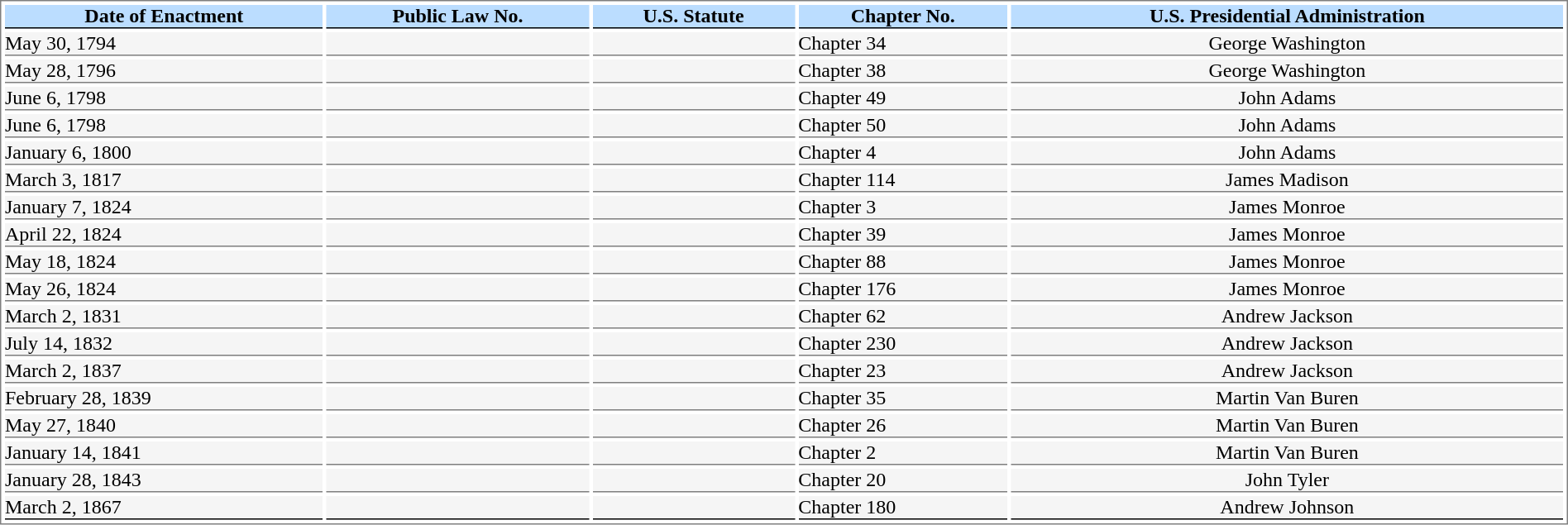<table style="border:1px solid gray; align:center; width:100%" cellspacing=3 cellpadding=0>
<tr style="font-weight:bold; text-align:center; background:#bbddff; color:black;">
<th style=" border-bottom:1.5px solid black">Date of Enactment</th>
<th style=" border-bottom:1.5px solid black">Public Law No.</th>
<th style=" border-bottom:1.5px solid black">U.S. Statute</th>
<th style=" border-bottom:1.5px solid black">Chapter No.</th>
<th style=" border-bottom:1.5px solid black">U.S. Presidential Administration</th>
</tr>
<tr>
<td style="border-bottom:1px solid gray; background:#F5F5F5;">May 30, 1794</td>
<td style="border-bottom:1px solid gray; background:#F5F5F5; text-align:left;"></td>
<td style="border-bottom:1px solid gray; background:#F5F5F5; text-align:left;"></td>
<td style="border-bottom:1px solid gray; background:#F5F5F5; text-align:left;">Chapter 34</td>
<td style="border-bottom:1px solid gray; background:#F5F5F5; text-align:center;">George Washington</td>
</tr>
<tr>
<td style="border-bottom:1px solid gray; background:#F5F5F5;">May 28, 1796</td>
<td style="border-bottom:1px solid gray; background:#F5F5F5; text-align:left;"></td>
<td style="border-bottom:1px solid gray; background:#F5F5F5; text-align:left;"></td>
<td style="border-bottom:1px solid gray; background:#F5F5F5; text-align:left;">Chapter 38</td>
<td style="border-bottom:1px solid gray; background:#F5F5F5; text-align:center;">George Washington</td>
</tr>
<tr>
<td style="border-bottom:1px solid gray; background:#F5F5F5;">June 6, 1798</td>
<td style="border-bottom:1px solid gray; background:#F5F5F5; text-align:left;"></td>
<td style="border-bottom:1px solid gray; background:#F5F5F5; text-align:left;"></td>
<td style="border-bottom:1px solid gray; background:#F5F5F5; text-align:left;">Chapter 49</td>
<td style="border-bottom:1px solid gray; background:#F5F5F5; text-align:center;">John Adams</td>
</tr>
<tr>
<td style="border-bottom:1px solid gray; background:#F5F5F5;">June 6, 1798</td>
<td style="border-bottom:1px solid gray; background:#F5F5F5; text-align:left;"></td>
<td style="border-bottom:1px solid gray; background:#F5F5F5; text-align:left;"></td>
<td style="border-bottom:1px solid gray; background:#F5F5F5; text-align:left;">Chapter 50</td>
<td style="border-bottom:1px solid gray; background:#F5F5F5; text-align:center;">John Adams</td>
</tr>
<tr>
<td style="border-bottom:1px solid gray; background:#F5F5F5;">January 6, 1800</td>
<td style="border-bottom:1px solid gray; background:#F5F5F5; text-align:left;"></td>
<td style="border-bottom:1px solid gray; background:#F5F5F5; text-align:left;"></td>
<td style="border-bottom:1px solid gray; background:#F5F5F5; text-align:left;">Chapter 4</td>
<td style="border-bottom:1px solid gray; background:#F5F5F5; text-align:center;">John Adams</td>
</tr>
<tr>
<td style="border-bottom:1px solid gray; background:#F5F5F5;">March 3, 1817</td>
<td style="border-bottom:1px solid gray; background:#F5F5F5; text-align:left;"></td>
<td style="border-bottom:1px solid gray; background:#F5F5F5; text-align:left;"></td>
<td style="border-bottom:1px solid gray; background:#F5F5F5; text-align:left;">Chapter 114</td>
<td style="border-bottom:1px solid gray; background:#F5F5F5; text-align:center;">James Madison</td>
</tr>
<tr>
<td style="border-bottom:1px solid gray; background:#F5F5F5;">January 7, 1824</td>
<td style="border-bottom:1px solid gray; background:#F5F5F5; text-align:left;"></td>
<td style="border-bottom:1px solid gray; background:#F5F5F5; text-align:left;"></td>
<td style="border-bottom:1px solid gray; background:#F5F5F5; text-align:left;">Chapter 3</td>
<td style="border-bottom:1px solid gray; background:#F5F5F5; text-align:center;">James Monroe</td>
</tr>
<tr>
<td style="border-bottom:1px solid gray; background:#F5F5F5;">April 22, 1824</td>
<td style="border-bottom:1px solid gray; background:#F5F5F5; text-align:left;"></td>
<td style="border-bottom:1px solid gray; background:#F5F5F5; text-align:left;"></td>
<td style="border-bottom:1px solid gray; background:#F5F5F5; text-align:left;">Chapter 39</td>
<td style="border-bottom:1px solid gray; background:#F5F5F5; text-align:center;">James Monroe</td>
</tr>
<tr>
<td style="border-bottom:1px solid gray; background:#F5F5F5;">May 18, 1824</td>
<td style="border-bottom:1px solid gray; background:#F5F5F5; text-align:left;"></td>
<td style="border-bottom:1px solid gray; background:#F5F5F5; text-align:left;"></td>
<td style="border-bottom:1px solid gray; background:#F5F5F5; text-align:left;">Chapter 88</td>
<td style="border-bottom:1px solid gray; background:#F5F5F5; text-align:center;">James Monroe</td>
</tr>
<tr>
<td style="border-bottom:1px solid gray; background:#F5F5F5;">May 26, 1824</td>
<td style="border-bottom:1px solid gray; background:#F5F5F5; text-align:left;"></td>
<td style="border-bottom:1px solid gray; background:#F5F5F5; text-align:left;"></td>
<td style="border-bottom:1px solid gray; background:#F5F5F5; text-align:left;">Chapter 176</td>
<td style="border-bottom:1px solid gray; background:#F5F5F5; text-align:center;">James Monroe</td>
</tr>
<tr>
<td style="border-bottom:1px solid gray; background:#F5F5F5;">March 2, 1831</td>
<td style="border-bottom:1px solid gray; background:#F5F5F5; text-align:left;"></td>
<td style="border-bottom:1px solid gray; background:#F5F5F5; text-align:left;"></td>
<td style="border-bottom:1px solid gray; background:#F5F5F5; text-align:left;">Chapter 62</td>
<td style="border-bottom:1px solid gray; background:#F5F5F5; text-align:center;">Andrew Jackson</td>
</tr>
<tr>
<td style="border-bottom:1px solid gray; background:#F5F5F5;">July 14, 1832</td>
<td style="border-bottom:1px solid gray; background:#F5F5F5; text-align:left;"></td>
<td style="border-bottom:1px solid gray; background:#F5F5F5; text-align:left;"></td>
<td style="border-bottom:1px solid gray; background:#F5F5F5; text-align:left;">Chapter 230</td>
<td style="border-bottom:1px solid gray; background:#F5F5F5; text-align:center;">Andrew Jackson</td>
</tr>
<tr>
<td style="border-bottom:1px solid gray; background:#F5F5F5;">March 2, 1837</td>
<td style="border-bottom:1px solid gray; background:#F5F5F5; text-align:left;"></td>
<td style="border-bottom:1px solid gray; background:#F5F5F5; text-align:left;"></td>
<td style="border-bottom:1px solid gray; background:#F5F5F5; text-align:left;">Chapter 23</td>
<td style="border-bottom:1px solid gray; background:#F5F5F5; text-align:center;">Andrew Jackson</td>
</tr>
<tr>
<td style="border-bottom:1px solid gray; background:#F5F5F5;">February 28, 1839</td>
<td style="border-bottom:1px solid gray; background:#F5F5F5; text-align:left;"></td>
<td style="border-bottom:1px solid gray; background:#F5F5F5; text-align:left;"></td>
<td style="border-bottom:1px solid gray; background:#F5F5F5; text-align:left;">Chapter 35</td>
<td style="border-bottom:1px solid gray; background:#F5F5F5; text-align:center;">Martin Van Buren</td>
</tr>
<tr>
<td style="border-bottom:1px solid gray; background:#F5F5F5;">May 27, 1840</td>
<td style="border-bottom:1px solid gray; background:#F5F5F5; text-align:left;"></td>
<td style="border-bottom:1px solid gray; background:#F5F5F5; text-align:left;"></td>
<td style="border-bottom:1px solid gray; background:#F5F5F5; text-align:left;">Chapter 26</td>
<td style="border-bottom:1px solid gray; background:#F5F5F5; text-align:center;">Martin Van Buren</td>
</tr>
<tr>
<td style="border-bottom:1px solid gray; background:#F5F5F5;">January 14, 1841</td>
<td style="border-bottom:1px solid gray; background:#F5F5F5; text-align:left;"></td>
<td style="border-bottom:1px solid gray; background:#F5F5F5; text-align:left;"></td>
<td style="border-bottom:1px solid gray; background:#F5F5F5; text-align:left;">Chapter 2</td>
<td style="border-bottom:1px solid gray; background:#F5F5F5; text-align:center;">Martin Van Buren</td>
</tr>
<tr>
<td style="border-bottom:1px solid gray; background:#F5F5F5;">January 28, 1843</td>
<td style="border-bottom:1px solid gray; background:#F5F5F5; text-align:left;"></td>
<td style="border-bottom:1px solid gray; background:#F5F5F5; text-align:left;"></td>
<td style="border-bottom:1px solid gray; background:#F5F5F5; text-align:left;">Chapter 20</td>
<td style="border-bottom:1px solid gray; background:#F5F5F5; text-align:center;">John Tyler</td>
</tr>
<tr>
<td style="border-bottom:1.5px solid black; background:#F5F5F5;">March 2, 1867</td>
<td style="border-bottom:1.5px solid black; background:#F5F5F5; text-align:left;"></td>
<td style="border-bottom:1.5px solid black; background:#F5F5F5; text-align:left;"></td>
<td style="border-bottom:1.5px solid black; background:#F5F5F5; text-align:left;">Chapter 180</td>
<td style="border-bottom:1.5px solid black; background:#F5F5F5; text-align:center;">Andrew Johnson</td>
</tr>
</table>
